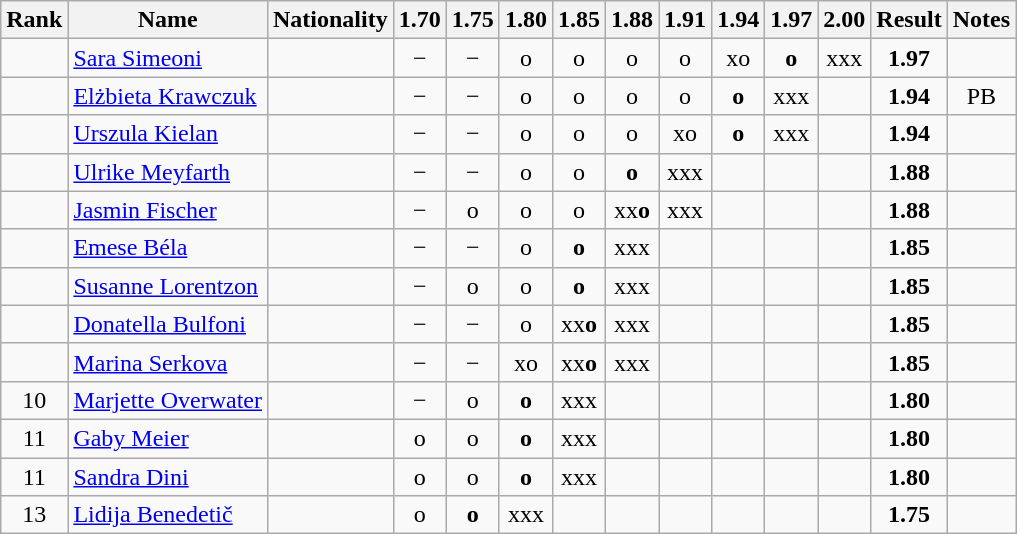<table class="wikitable sortable" style="text-align:center">
<tr>
<th>Rank</th>
<th>Name</th>
<th>Nationality</th>
<th>1.70</th>
<th>1.75</th>
<th>1.80</th>
<th>1.85</th>
<th>1.88</th>
<th>1.91</th>
<th>1.94</th>
<th>1.97</th>
<th>2.00</th>
<th>Result</th>
<th>Notes</th>
</tr>
<tr>
<td></td>
<td align="left"><a href='#'>Sara Simeoni</a></td>
<td align=left></td>
<td>−</td>
<td>−</td>
<td>o</td>
<td>o</td>
<td>o</td>
<td>o</td>
<td>xo</td>
<td><strong>o</strong></td>
<td>xxx</td>
<td><strong>1.97</strong></td>
<td></td>
</tr>
<tr>
<td></td>
<td align="left"><a href='#'>Elżbieta Krawczuk</a></td>
<td align=left></td>
<td>−</td>
<td>−</td>
<td>o</td>
<td>o</td>
<td>o</td>
<td>o</td>
<td><strong>o</strong></td>
<td>xxx</td>
<td></td>
<td><strong>1.94</strong></td>
<td>PB</td>
</tr>
<tr>
<td></td>
<td align="left"><a href='#'>Urszula Kielan</a></td>
<td align=left></td>
<td>−</td>
<td>−</td>
<td>o</td>
<td>o</td>
<td>o</td>
<td>xo</td>
<td><strong>o</strong></td>
<td>xxx</td>
<td></td>
<td><strong>1.94</strong></td>
<td></td>
</tr>
<tr>
<td></td>
<td align="left"><a href='#'>Ulrike Meyfarth</a></td>
<td align=left></td>
<td>−</td>
<td>−</td>
<td>o</td>
<td>o</td>
<td><strong>o</strong></td>
<td>xxx</td>
<td></td>
<td></td>
<td></td>
<td><strong>1.88</strong></td>
<td></td>
</tr>
<tr>
<td></td>
<td align="left"><a href='#'>Jasmin Fischer</a></td>
<td align=left></td>
<td>−</td>
<td>o</td>
<td>o</td>
<td>o</td>
<td>xx<strong>o</strong></td>
<td>xxx</td>
<td></td>
<td></td>
<td></td>
<td><strong>1.88</strong></td>
<td></td>
</tr>
<tr>
<td></td>
<td align="left"><a href='#'>Emese Béla</a></td>
<td align=left></td>
<td>−</td>
<td>−</td>
<td>o</td>
<td><strong>o</strong></td>
<td>xxx</td>
<td></td>
<td></td>
<td></td>
<td></td>
<td><strong>1.85</strong></td>
<td></td>
</tr>
<tr>
<td></td>
<td align="left"><a href='#'>Susanne Lorentzon</a></td>
<td align=left></td>
<td>−</td>
<td>o</td>
<td>o</td>
<td><strong>o</strong></td>
<td>xxx</td>
<td></td>
<td></td>
<td></td>
<td></td>
<td><strong>1.85</strong></td>
<td></td>
</tr>
<tr>
<td></td>
<td align="left"><a href='#'>Donatella Bulfoni</a></td>
<td align=left></td>
<td>−</td>
<td>−</td>
<td>o</td>
<td>xx<strong>o</strong></td>
<td>xxx</td>
<td></td>
<td></td>
<td></td>
<td></td>
<td><strong>1.85</strong></td>
<td></td>
</tr>
<tr>
<td></td>
<td align="left"><a href='#'>Marina Serkova</a></td>
<td align=left></td>
<td>−</td>
<td>−</td>
<td>xo</td>
<td>xx<strong>o</strong></td>
<td>xxx</td>
<td></td>
<td></td>
<td></td>
<td></td>
<td><strong>1.85</strong></td>
<td></td>
</tr>
<tr>
<td>10</td>
<td align="left"><a href='#'>Marjette Overwater</a></td>
<td align=left></td>
<td>−</td>
<td>o</td>
<td><strong>o</strong></td>
<td>xxx</td>
<td></td>
<td></td>
<td></td>
<td></td>
<td></td>
<td><strong>1.80</strong></td>
<td></td>
</tr>
<tr>
<td>11</td>
<td align="left"><a href='#'>Gaby Meier</a></td>
<td align=left></td>
<td>o</td>
<td>o</td>
<td><strong>o</strong></td>
<td>xxx</td>
<td></td>
<td></td>
<td></td>
<td></td>
<td></td>
<td><strong>1.80</strong></td>
<td></td>
</tr>
<tr>
<td>11</td>
<td align="left"><a href='#'>Sandra Dini</a></td>
<td align=left></td>
<td>o</td>
<td>o</td>
<td><strong>o</strong></td>
<td>xxx</td>
<td></td>
<td></td>
<td></td>
<td></td>
<td></td>
<td><strong>1.80</strong></td>
<td></td>
</tr>
<tr>
<td>13</td>
<td align="left"><a href='#'>Lidija Benedetič</a></td>
<td align=left></td>
<td>o</td>
<td><strong>o</strong></td>
<td>xxx</td>
<td></td>
<td></td>
<td></td>
<td></td>
<td></td>
<td></td>
<td><strong>1.75</strong></td>
<td></td>
</tr>
</table>
